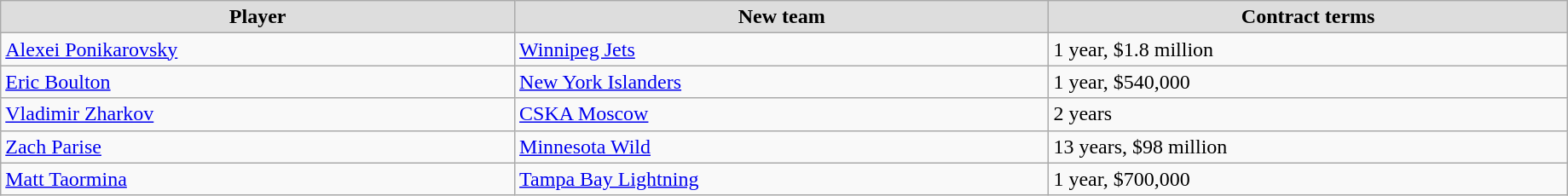<table class="wikitable" style="width:97%;">
<tr style="text-align:center; background:#ddd;">
<td><strong>Player</strong></td>
<td><strong>New team</strong></td>
<td><strong>Contract terms</strong></td>
</tr>
<tr>
<td><a href='#'>Alexei Ponikarovsky</a></td>
<td><a href='#'>Winnipeg Jets</a></td>
<td>1 year, $1.8 million</td>
</tr>
<tr>
<td><a href='#'>Eric Boulton</a></td>
<td><a href='#'>New York Islanders</a></td>
<td>1 year, $540,000</td>
</tr>
<tr>
<td><a href='#'>Vladimir Zharkov</a></td>
<td><a href='#'>CSKA Moscow</a></td>
<td>2 years</td>
</tr>
<tr>
<td><a href='#'>Zach Parise</a></td>
<td><a href='#'>Minnesota Wild</a></td>
<td>13 years, $98 million</td>
</tr>
<tr>
<td><a href='#'>Matt Taormina</a></td>
<td><a href='#'>Tampa Bay Lightning</a></td>
<td>1 year, $700,000</td>
</tr>
</table>
